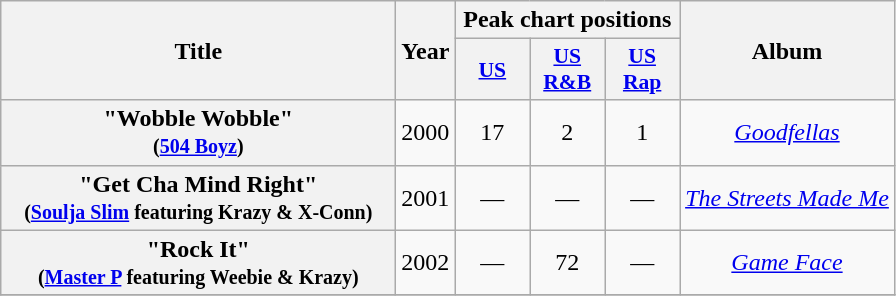<table class="wikitable plainrowheaders" style="text-align:center;">
<tr>
<th scope="col" rowspan="2" style="width:16em;">Title</th>
<th scope="col" rowspan="2">Year</th>
<th scope="col" colspan="3">Peak chart positions</th>
<th scope="col" rowspan="2">Album</th>
</tr>
<tr>
<th style="width:3em; font-size:90%"><a href='#'>US</a></th>
<th style="width:3em; font-size:90%"><a href='#'>US<br>R&B</a></th>
<th style="width:3em; font-size:90%"><a href='#'>US<br>Rap</a></th>
</tr>
<tr>
<th scope="row">"Wobble Wobble"<br><small>(<a href='#'>504 Boyz</a>)</small></th>
<td>2000</td>
<td>17</td>
<td>2</td>
<td>1</td>
<td><em><a href='#'>Goodfellas</a></em></td>
</tr>
<tr>
<th scope="row">"Get Cha Mind Right"<br><small>(<a href='#'>Soulja Slim</a> featuring Krazy & X-Conn)</small></th>
<td>2001</td>
<td>—</td>
<td>—</td>
<td>—</td>
<td><em><a href='#'>The Streets Made Me</a></em></td>
</tr>
<tr>
<th scope="row">"Rock It"<br><small>(<a href='#'>Master P</a> featuring Weebie & Krazy)</small></th>
<td>2002</td>
<td>—</td>
<td>72</td>
<td>—</td>
<td><em><a href='#'>Game Face</a></em></td>
</tr>
<tr>
</tr>
</table>
